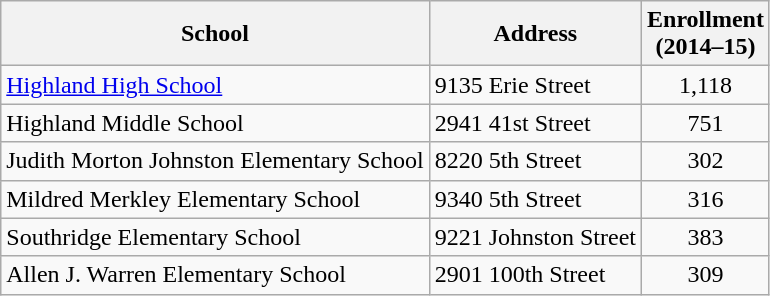<table class="wikitable">
<tr>
<th>School</th>
<th>Address</th>
<th>Enrollment<br>(2014–15)</th>
</tr>
<tr>
<td><a href='#'>Highland High School</a></td>
<td>9135 Erie Street</td>
<td style="text-align:center;">1,118</td>
</tr>
<tr>
<td>Highland Middle School</td>
<td>2941 41st Street</td>
<td style="text-align:center;">751</td>
</tr>
<tr>
<td>Judith Morton Johnston Elementary School</td>
<td>8220 5th Street</td>
<td style="text-align:center;">302</td>
</tr>
<tr>
<td>Mildred Merkley Elementary School</td>
<td>9340 5th Street</td>
<td style="text-align:center;">316</td>
</tr>
<tr>
<td>Southridge Elementary School</td>
<td>9221 Johnston Street</td>
<td style="text-align:center;">383</td>
</tr>
<tr>
<td>Allen J. Warren Elementary School</td>
<td>2901 100th Street</td>
<td style="text-align:center;">309</td>
</tr>
</table>
